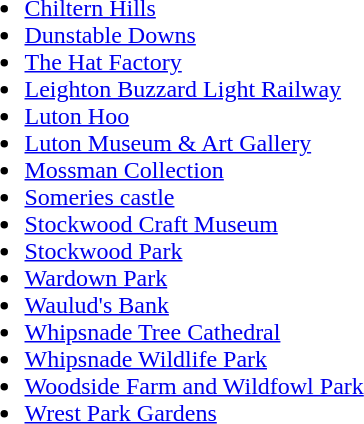<table>
<tr>
<td valign="top"><br><ul><li>  <a href='#'>Chiltern Hills</a></li><li>  <a href='#'>Dunstable Downs</a></li><li><a href='#'>The Hat Factory</a></li><li>  <a href='#'>Leighton Buzzard Light Railway</a></li><li>  <a href='#'>Luton Hoo</a></li><li> <a href='#'>Luton Museum & Art Gallery</a></li><li> <a href='#'>Mossman Collection</a></li><li><a href='#'>Someries castle</a></li><li>  <a href='#'>Stockwood Craft Museum</a></li><li> <a href='#'>Stockwood Park</a></li><li> <a href='#'>Wardown Park</a></li><li>  <a href='#'>Waulud's Bank</a></li><li> <a href='#'>Whipsnade Tree Cathedral</a></li><li>  <a href='#'>Whipsnade Wildlife Park</a></li><li><a href='#'>Woodside Farm and Wildfowl Park</a></li><li> <a href='#'>Wrest Park Gardens</a></li></ul></td>
</tr>
</table>
